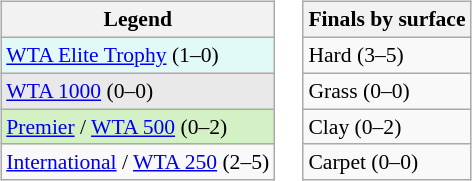<table>
<tr valign=to–p>
<td><br><table class=wikitable style="font-size:90%">
<tr>
<th>Legend</th>
</tr>
<tr>
<td bgcolor=e2faf7><a href='#'>WTA Elite Trophy</a> (1–0)</td>
</tr>
<tr>
<td bgcolor=e9e9e9><a href='#'>WTA 1000</a> (0–0)</td>
</tr>
<tr>
<td bgcolor=d4f1c5><a href='#'>Premier</a> / <a href='#'>WTA 500</a> (0–2)</td>
</tr>
<tr>
<td><a href='#'>International</a> / <a href='#'>WTA 250</a> (2–5)</td>
</tr>
</table>
</td>
<td><br><table class=wikitable style="font-size:90%">
<tr>
<th>Finals by surface</th>
</tr>
<tr>
<td>Hard (3–5)</td>
</tr>
<tr>
<td>Grass (0–0)</td>
</tr>
<tr>
<td>Clay (0–2)</td>
</tr>
<tr>
<td>Carpet (0–0)</td>
</tr>
</table>
</td>
</tr>
</table>
